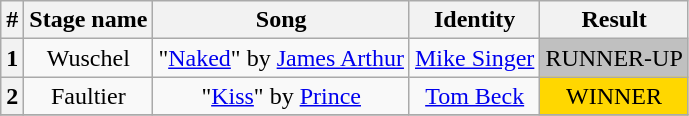<table class="wikitable plainrowheaders" style="text-align: center;">
<tr>
<th>#</th>
<th>Stage name</th>
<th>Song</th>
<th>Identity</th>
<th>Result</th>
</tr>
<tr>
<th>1</th>
<td>Wuschel</td>
<td>"<a href='#'>Naked</a>" by <a href='#'>James Arthur</a></td>
<td><a href='#'>Mike Singer</a></td>
<td bgcolor=silver>RUNNER-UP</td>
</tr>
<tr>
<th>2</th>
<td>Faultier</td>
<td>"<a href='#'>Kiss</a>" by <a href='#'>Prince</a></td>
<td><a href='#'>Tom Beck</a></td>
<td bgcolor=gold>WINNER</td>
</tr>
<tr>
</tr>
</table>
